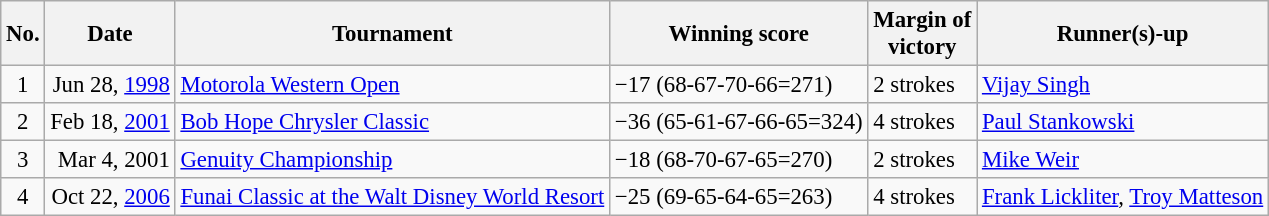<table class="wikitable" style="font-size:95%;">
<tr>
<th>No.</th>
<th>Date</th>
<th>Tournament</th>
<th>Winning score</th>
<th>Margin of<br>victory</th>
<th>Runner(s)-up</th>
</tr>
<tr>
<td align=center>1</td>
<td align=right>Jun 28, <a href='#'>1998</a></td>
<td><a href='#'>Motorola Western Open</a></td>
<td>−17 (68-67-70-66=271)</td>
<td>2 strokes</td>
<td> <a href='#'>Vijay Singh</a></td>
</tr>
<tr>
<td align=center>2</td>
<td align=right>Feb 18, <a href='#'>2001</a></td>
<td><a href='#'>Bob Hope Chrysler Classic</a></td>
<td>−36 (65-61-67-66-65=324)</td>
<td>4 strokes</td>
<td> <a href='#'>Paul Stankowski</a></td>
</tr>
<tr>
<td align=center>3</td>
<td align=right>Mar 4, 2001</td>
<td><a href='#'>Genuity Championship</a></td>
<td>−18 (68-70-67-65=270)</td>
<td>2 strokes</td>
<td> <a href='#'>Mike Weir</a></td>
</tr>
<tr>
<td align=center>4</td>
<td align=right>Oct 22, <a href='#'>2006</a></td>
<td><a href='#'>Funai Classic at the Walt Disney World Resort</a></td>
<td>−25 (69-65-64-65=263)</td>
<td>4 strokes</td>
<td> <a href='#'>Frank Lickliter</a>,  <a href='#'>Troy Matteson</a></td>
</tr>
</table>
